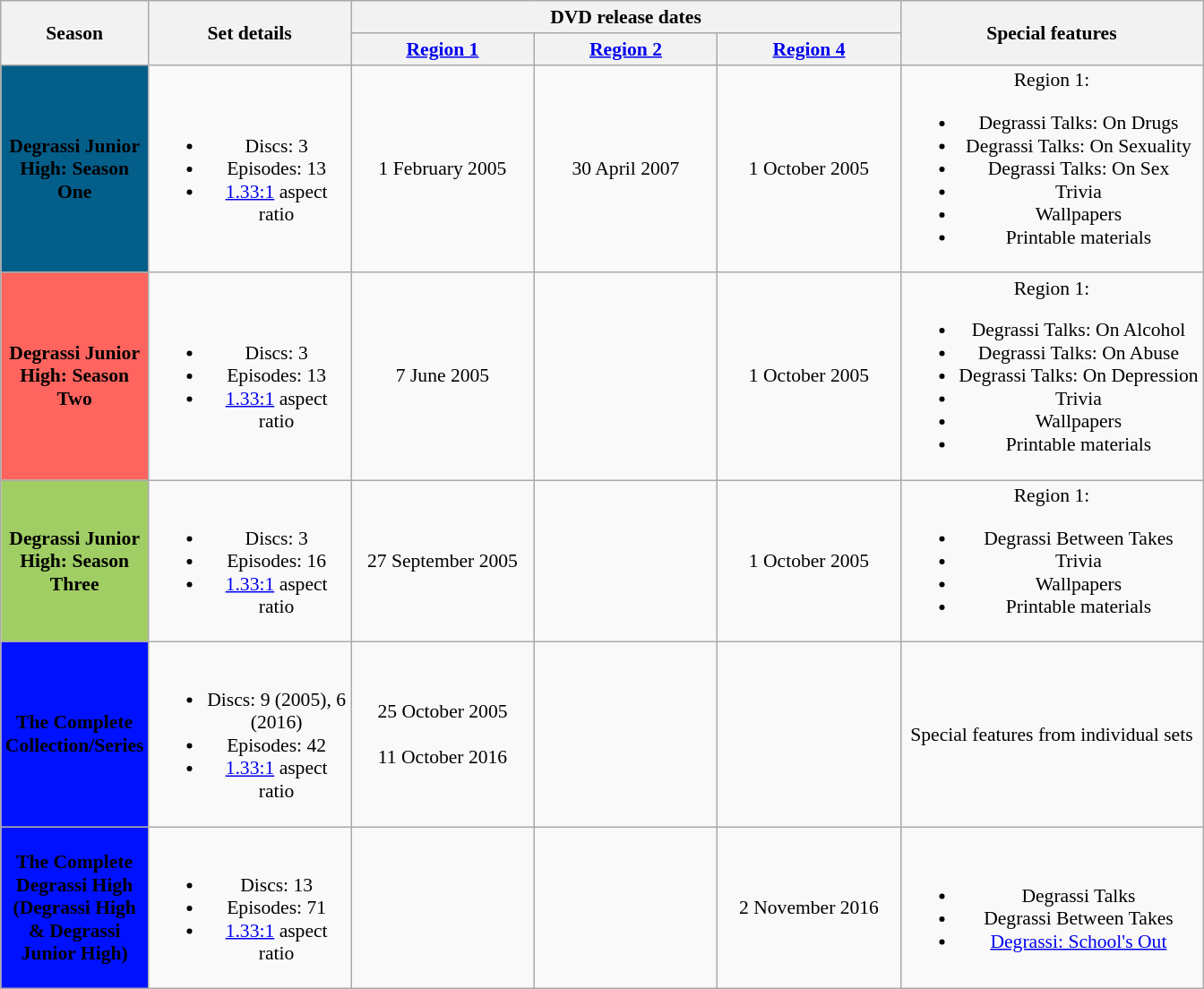<table class="wikitable plainrowheaders" style="font-size:90%; text-align: center">
<tr>
<th rowspan="2" scope="col" style="width: 3em;">Season</th>
<th rowspan="2" scope="col" style="width: 10em;">Set details</th>
<th colspan="3" scope="col">DVD release dates</th>
<th rowspan="2" scope="col">Special features</th>
</tr>
<tr>
<th scope="col" style="width: 9em;"><a href='#'>Region 1</a></th>
<th scope="col" style="width: 9em;"><a href='#'>Region 2</a></th>
<th scope="col" style="width: 9em;"><a href='#'>Region 4</a></th>
</tr>
<tr>
<th scope="row" style="text-align:center; background:#045E8A;"><span>Degrassi Junior High: Season One</span></th>
<td><br><ul><li>Discs: 3</li><li>Episodes: 13</li><li><a href='#'>1.33:1</a> aspect ratio</li></ul></td>
<td>1 February 2005<br></td>
<td>30 April 2007<br></td>
<td>1 October 2005<br></td>
<td>Region 1:<br><ul><li>Degrassi Talks: On Drugs</li><li>Degrassi Talks: On Sexuality</li><li>Degrassi Talks: On Sex</li><li>Trivia</li><li>Wallpapers</li><li>Printable materials</li></ul></td>
</tr>
<tr>
<th scope="row" style="text-align:center; background:#FF645F;"><span>Degrassi Junior High: Season Two</span></th>
<td><br><ul><li>Discs: 3</li><li>Episodes: 13</li><li><a href='#'>1.33:1</a> aspect ratio</li></ul></td>
<td>7 June 2005<br></td>
<td></td>
<td>1 October 2005<br></td>
<td>Region 1:<br><ul><li>Degrassi Talks: On Alcohol</li><li>Degrassi Talks: On Abuse</li><li>Degrassi Talks: On Depression</li><li>Trivia</li><li>Wallpapers</li><li>Printable materials</li></ul></td>
</tr>
<tr>
<th scope="row" style="text-align:center; background:#A0CD64;"><span>Degrassi Junior High: Season Three</span></th>
<td><br><ul><li>Discs: 3</li><li>Episodes: 16</li><li><a href='#'>1.33:1</a> aspect ratio</li></ul></td>
<td>27 September 2005<br></td>
<td></td>
<td>1 October 2005<br></td>
<td>Region 1:<br><ul><li>Degrassi Between Takes</li><li>Trivia</li><li>Wallpapers</li><li>Printable materials</li></ul></td>
</tr>
<tr>
<th scope="row" style="text-align:center; background:#0011ff;"><span>The Complete Collection/Series</span></th>
<td><br><ul><li>Discs: 9 (2005), 6 (2016)</li><li>Episodes: 42</li><li><a href='#'>1.33:1</a> aspect ratio</li></ul></td>
<td>25 October 2005<br><br>11 October 2016<br></td>
<td></td>
<td></td>
<td>Special features from individual sets</td>
</tr>
<tr>
<th scope="row" style="text-align:center; background:#0011ff;"><span>The Complete Degrassi High (Degrassi High & Degrassi Junior High)</span></th>
<td><br><ul><li>Discs: 13</li><li>Episodes: 71</li><li><a href='#'>1.33:1</a> aspect ratio</li></ul></td>
<td></td>
<td></td>
<td>2 November 2016<br></td>
<td><br><ul><li>Degrassi Talks</li><li>Degrassi Between Takes</li><li><a href='#'>Degrassi: School's Out</a></li></ul></td>
</tr>
</table>
